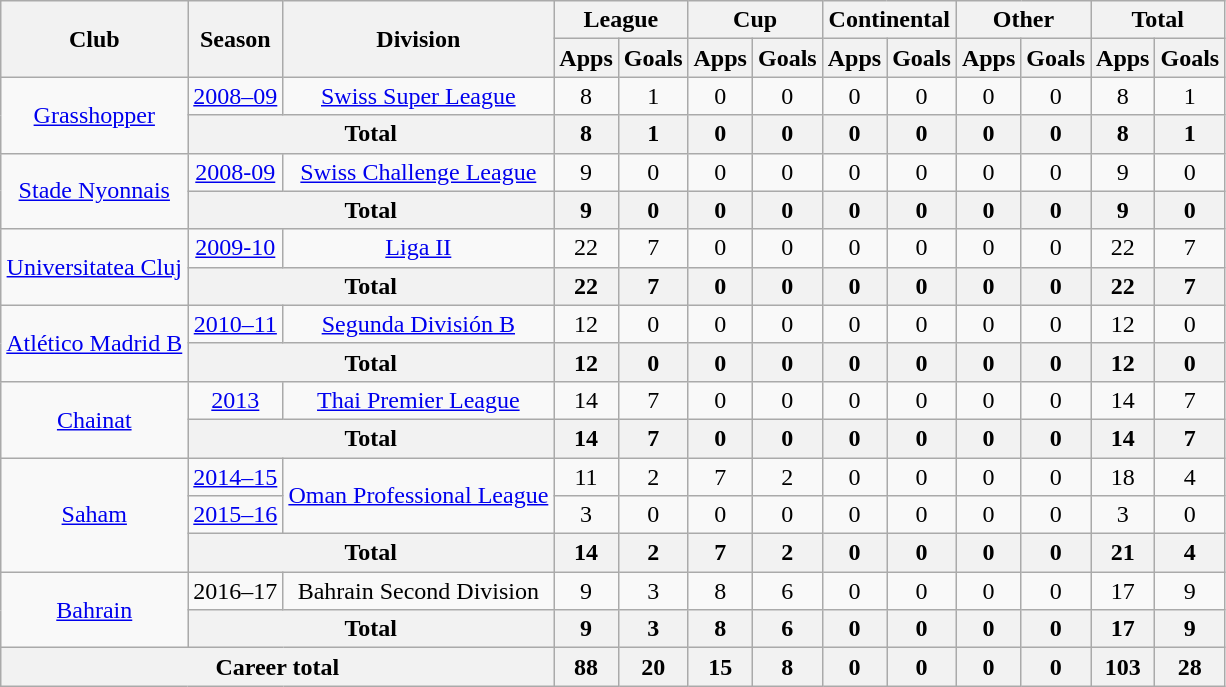<table class="wikitable" style="text-align: center;">
<tr>
<th rowspan="2">Club</th>
<th rowspan="2">Season</th>
<th rowspan="2">Division</th>
<th colspan="2">League</th>
<th colspan="2">Cup</th>
<th colspan="2">Continental</th>
<th colspan="2">Other</th>
<th colspan="2">Total</th>
</tr>
<tr>
<th>Apps</th>
<th>Goals</th>
<th>Apps</th>
<th>Goals</th>
<th>Apps</th>
<th>Goals</th>
<th>Apps</th>
<th>Goals</th>
<th>Apps</th>
<th>Goals</th>
</tr>
<tr>
<td rowspan="2"><a href='#'>Grasshopper</a></td>
<td><a href='#'>2008–09</a></td>
<td rowspan="1"><a href='#'>Swiss Super League</a></td>
<td>8</td>
<td>1</td>
<td>0</td>
<td>0</td>
<td>0</td>
<td>0</td>
<td>0</td>
<td>0</td>
<td>8</td>
<td>1</td>
</tr>
<tr>
<th colspan="2">Total</th>
<th>8</th>
<th>1</th>
<th>0</th>
<th>0</th>
<th>0</th>
<th>0</th>
<th>0</th>
<th>0</th>
<th>8</th>
<th>1</th>
</tr>
<tr>
<td rowspan="2"><a href='#'>Stade Nyonnais</a></td>
<td><a href='#'>2008-09</a></td>
<td rowspan="1"><a href='#'>Swiss Challenge League</a></td>
<td>9</td>
<td>0</td>
<td>0</td>
<td>0</td>
<td>0</td>
<td>0</td>
<td>0</td>
<td>0</td>
<td>9</td>
<td>0</td>
</tr>
<tr>
<th colspan="2">Total</th>
<th>9</th>
<th>0</th>
<th>0</th>
<th>0</th>
<th>0</th>
<th>0</th>
<th>0</th>
<th>0</th>
<th>9</th>
<th>0</th>
</tr>
<tr>
<td rowspan="2"><a href='#'>Universitatea Cluj</a></td>
<td><a href='#'>2009-10</a></td>
<td rowspan="1"><a href='#'>Liga II</a></td>
<td>22</td>
<td>7</td>
<td>0</td>
<td>0</td>
<td>0</td>
<td>0</td>
<td>0</td>
<td>0</td>
<td>22</td>
<td>7</td>
</tr>
<tr>
<th colspan="2">Total</th>
<th>22</th>
<th>7</th>
<th>0</th>
<th>0</th>
<th>0</th>
<th>0</th>
<th>0</th>
<th>0</th>
<th>22</th>
<th>7</th>
</tr>
<tr>
<td rowspan="2"><a href='#'>Atlético Madrid B</a></td>
<td><a href='#'>2010–11</a></td>
<td rowspan="1"><a href='#'>Segunda División B</a></td>
<td>12</td>
<td>0</td>
<td>0</td>
<td>0</td>
<td>0</td>
<td>0</td>
<td>0</td>
<td>0</td>
<td>12</td>
<td>0</td>
</tr>
<tr>
<th colspan="2">Total</th>
<th>12</th>
<th>0</th>
<th>0</th>
<th>0</th>
<th>0</th>
<th>0</th>
<th>0</th>
<th>0</th>
<th>12</th>
<th>0</th>
</tr>
<tr>
<td rowspan="2"><a href='#'>Chainat</a></td>
<td><a href='#'>2013</a></td>
<td rowspan="1"><a href='#'>Thai Premier League</a></td>
<td>14</td>
<td>7</td>
<td>0</td>
<td>0</td>
<td>0</td>
<td>0</td>
<td>0</td>
<td>0</td>
<td>14</td>
<td>7</td>
</tr>
<tr>
<th colspan="2">Total</th>
<th>14</th>
<th>7</th>
<th>0</th>
<th>0</th>
<th>0</th>
<th>0</th>
<th>0</th>
<th>0</th>
<th>14</th>
<th>7</th>
</tr>
<tr>
<td rowspan="3"><a href='#'>Saham</a></td>
<td><a href='#'>2014–15</a></td>
<td rowspan="2"><a href='#'>Oman Professional League</a></td>
<td>11</td>
<td>2</td>
<td>7</td>
<td>2</td>
<td>0</td>
<td>0</td>
<td>0</td>
<td>0</td>
<td>18</td>
<td>4</td>
</tr>
<tr>
<td><a href='#'>2015–16</a></td>
<td>3</td>
<td>0</td>
<td>0</td>
<td>0</td>
<td>0</td>
<td>0</td>
<td>0</td>
<td>0</td>
<td>3</td>
<td>0</td>
</tr>
<tr>
<th colspan="2">Total</th>
<th>14</th>
<th>2</th>
<th>7</th>
<th>2</th>
<th>0</th>
<th>0</th>
<th>0</th>
<th>0</th>
<th>21</th>
<th>4</th>
</tr>
<tr>
<td rowspan="2"><a href='#'>Bahrain</a></td>
<td>2016–17</td>
<td rowspan="1">Bahrain Second Division</td>
<td>9</td>
<td>3</td>
<td>8</td>
<td>6</td>
<td>0</td>
<td>0</td>
<td>0</td>
<td>0</td>
<td>17</td>
<td>9</td>
</tr>
<tr>
<th colspan="2">Total</th>
<th>9</th>
<th>3</th>
<th>8</th>
<th>6</th>
<th>0</th>
<th>0</th>
<th>0</th>
<th>0</th>
<th>17</th>
<th>9</th>
</tr>
<tr>
<th colspan="3">Career total</th>
<th>88</th>
<th>20</th>
<th>15</th>
<th>8</th>
<th>0</th>
<th>0</th>
<th>0</th>
<th>0</th>
<th>103</th>
<th>28</th>
</tr>
</table>
